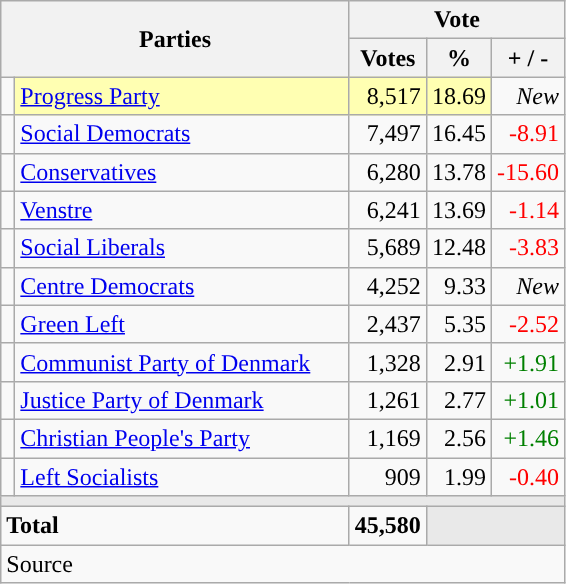<table class="wikitable" style="text-align:right;">
<tr>
<th style="text-align:centre;" rowspan="2" colspan="2" width="225">Parties</th>
<th colspan="3">Vote</th>
</tr>
<tr>
<th width="15">Votes</th>
<th width="15">%</th>
<th width="15">+ / -</th>
</tr>
<tr>
<td width="2" style="color:inherit;background:"></td>
<td bgcolor=#ffffb2  align="left"><a href='#'>Progress Party</a></td>
<td bgcolor=#ffffb2>8,517</td>
<td bgcolor=#ffffb2>18.69</td>
<td><em>New</em></td>
</tr>
<tr>
<td width="2" style="color:inherit;background:"></td>
<td align="left"><a href='#'>Social Democrats</a></td>
<td>7,497</td>
<td>16.45</td>
<td style=color:red;>-8.91</td>
</tr>
<tr>
<td width="2" style="color:inherit;background:"></td>
<td align="left"><a href='#'>Conservatives</a></td>
<td>6,280</td>
<td>13.78</td>
<td style=color:red;>-15.60</td>
</tr>
<tr>
<td width="2" style="color:inherit;background:"></td>
<td align="left"><a href='#'>Venstre</a></td>
<td>6,241</td>
<td>13.69</td>
<td style=color:red;>-1.14</td>
</tr>
<tr>
<td width="2" style="color:inherit;background:"></td>
<td align="left"><a href='#'>Social Liberals</a></td>
<td>5,689</td>
<td>12.48</td>
<td style=color:red;>-3.83</td>
</tr>
<tr>
<td width="2" style="color:inherit;background:"></td>
<td align="left"><a href='#'>Centre Democrats</a></td>
<td>4,252</td>
<td>9.33</td>
<td><em>New</em></td>
</tr>
<tr>
<td width="2" style="color:inherit;background:"></td>
<td align="left"><a href='#'>Green Left</a></td>
<td>2,437</td>
<td>5.35</td>
<td style=color:red;>-2.52</td>
</tr>
<tr>
<td width="2" style="color:inherit;background:"></td>
<td align="left"><a href='#'>Communist Party of Denmark</a></td>
<td>1,328</td>
<td>2.91</td>
<td style=color:green;>+1.91</td>
</tr>
<tr>
<td width="2" style="color:inherit;background:"></td>
<td align="left"><a href='#'>Justice Party of Denmark</a></td>
<td>1,261</td>
<td>2.77</td>
<td style=color:green;>+1.01</td>
</tr>
<tr>
<td width="2" style="color:inherit;background:"></td>
<td align="left"><a href='#'>Christian People's Party</a></td>
<td>1,169</td>
<td>2.56</td>
<td style=color:green;>+1.46</td>
</tr>
<tr>
<td width="2" style="color:inherit;background:"></td>
<td align="left"><a href='#'>Left Socialists</a></td>
<td>909</td>
<td>1.99</td>
<td style=color:red;>-0.40</td>
</tr>
<tr>
<td colspan="7" bgcolor="#E9E9E9"></td>
</tr>
<tr>
<td align="left" colspan="2"><strong>Total</strong></td>
<td><strong>45,580</strong></td>
<td bgcolor="#E9E9E9" colspan="2"></td>
</tr>
<tr>
<td align="left" colspan="6">Source</td>
</tr>
</table>
